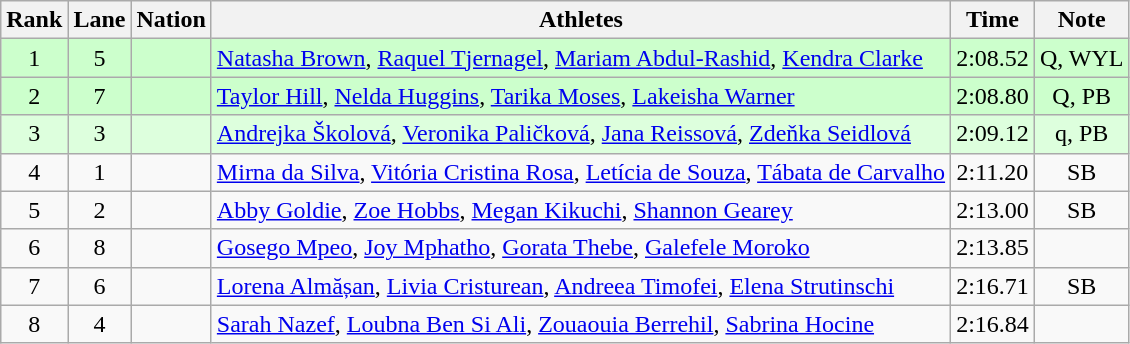<table class="wikitable sortable" style="text-align:center">
<tr>
<th>Rank</th>
<th>Lane</th>
<th>Nation</th>
<th>Athletes</th>
<th>Time</th>
<th>Note</th>
</tr>
<tr bgcolor=ccffcc>
<td>1</td>
<td>5</td>
<td align=left></td>
<td align=left><a href='#'>Natasha Brown</a>, <a href='#'>Raquel Tjernagel</a>, <a href='#'>Mariam Abdul-Rashid</a>, <a href='#'>Kendra Clarke</a></td>
<td>2:08.52</td>
<td>Q, WYL</td>
</tr>
<tr bgcolor=ccffcc>
<td>2</td>
<td>7</td>
<td align=left></td>
<td align=left><a href='#'>Taylor Hill</a>, <a href='#'>Nelda Huggins</a>, <a href='#'>Tarika Moses</a>, <a href='#'>Lakeisha Warner</a></td>
<td>2:08.80</td>
<td>Q, PB</td>
</tr>
<tr bgcolor=ddffdd>
<td>3</td>
<td>3</td>
<td align=left></td>
<td align=left><a href='#'>Andrejka Školová</a>, <a href='#'>Veronika Paličková</a>, <a href='#'>Jana Reissová</a>, <a href='#'>Zdeňka Seidlová</a></td>
<td>2:09.12</td>
<td>q, PB</td>
</tr>
<tr>
<td>4</td>
<td>1</td>
<td align=left></td>
<td align=left><a href='#'>Mirna da Silva</a>, <a href='#'>Vitória Cristina Rosa</a>, <a href='#'>Letícia de Souza</a>, <a href='#'>Tábata de Carvalho</a></td>
<td>2:11.20</td>
<td>SB</td>
</tr>
<tr>
<td>5</td>
<td>2</td>
<td align=left></td>
<td align=left><a href='#'>Abby Goldie</a>, <a href='#'>Zoe Hobbs</a>, <a href='#'>Megan Kikuchi</a>, <a href='#'>Shannon Gearey</a></td>
<td>2:13.00</td>
<td>SB</td>
</tr>
<tr>
<td>6</td>
<td>8</td>
<td align=left></td>
<td align=left><a href='#'>Gosego Mpeo</a>, <a href='#'>Joy Mphatho</a>, <a href='#'>Gorata Thebe</a>, <a href='#'>Galefele Moroko</a></td>
<td>2:13.85</td>
<td></td>
</tr>
<tr>
<td>7</td>
<td>6</td>
<td align=left></td>
<td align=left><a href='#'>Lorena Almășan</a>, <a href='#'>Livia Cristurean</a>, <a href='#'>Andreea Timofei</a>, <a href='#'>Elena Strutinschi</a></td>
<td>2:16.71</td>
<td>SB</td>
</tr>
<tr>
<td>8</td>
<td>4</td>
<td align=left></td>
<td align=left><a href='#'>Sarah Nazef</a>, <a href='#'>Loubna Ben Si Ali</a>, <a href='#'>Zouaouia Berrehil</a>, <a href='#'>Sabrina Hocine</a></td>
<td>2:16.84</td>
<td></td>
</tr>
</table>
